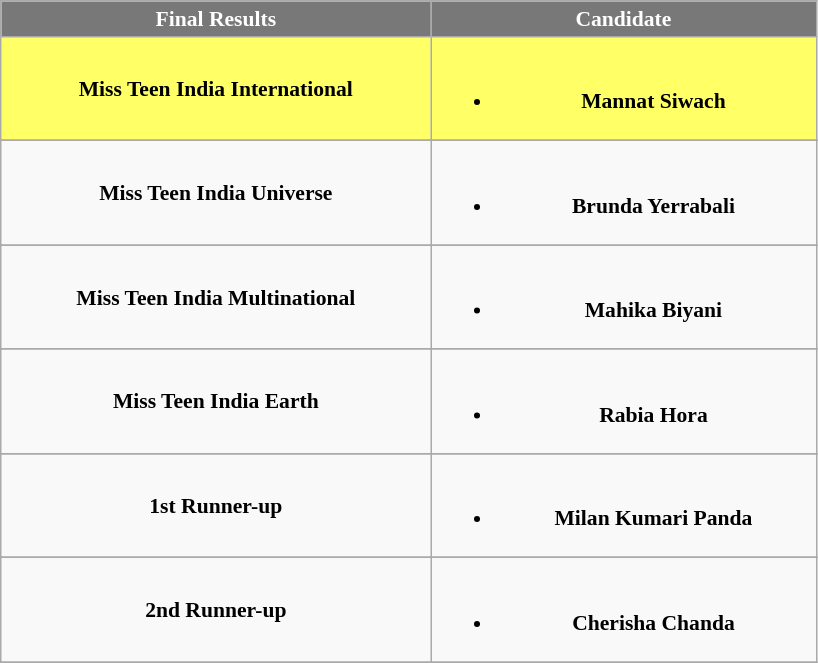<table class="wikitable sortable" style="font-size: 90%;">
<tr>
<th width="280" style="background-color:#787878;color:#FFFFFF;">Final Results</th>
<th width="250" style="background-color:#787878;color:#FFFFFF;">Candidate</th>
</tr>
<tr align="center" style="background:#FFFF66;">
<td><strong>Miss Teen India International</strong></td>
<td><br><ul><li><strong>Mannat Siwach</strong></li></ul></td>
</tr>
<tr>
</tr>
<tr align="center">
<td><strong>Miss Teen India Universe</strong></td>
<td><br><ul><li><strong>Brunda Yerrabali</strong></li></ul></td>
</tr>
<tr>
</tr>
<tr align="center">
<td><strong>Miss Teen India Multinational</strong></td>
<td><br><ul><li><strong>Mahika Biyani</strong></li></ul></td>
</tr>
<tr>
</tr>
<tr align="center">
<td><strong>Miss Teen India Earth</strong></td>
<td><br><ul><li><strong> Rabia Hora </strong></li></ul></td>
</tr>
<tr>
</tr>
<tr align="center">
<td><strong>1st Runner-up</strong></td>
<td><br><ul><li><strong>Milan Kumari Panda</strong></li></ul></td>
</tr>
<tr>
</tr>
<tr align="center">
<td><strong>2nd Runner-up</strong></td>
<td><br><ul><li><strong>Cherisha Chanda</strong></li></ul></td>
</tr>
<tr>
</tr>
</table>
